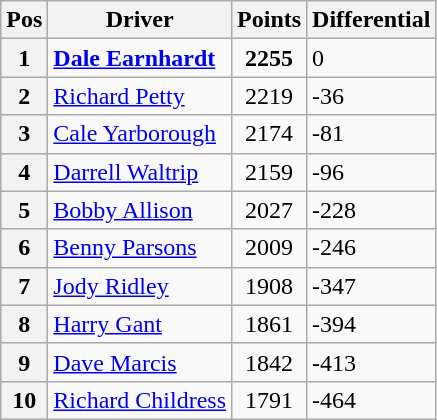<table class="wikitable">
<tr>
<th>Pos</th>
<th>Driver</th>
<th>Points</th>
<th>Differential</th>
</tr>
<tr>
<th>1 </th>
<td><strong><a href='#'>Dale Earnhardt</a></strong></td>
<td style="text-align:center;"><strong>2255</strong></td>
<td>0</td>
</tr>
<tr>
<th>2 </th>
<td><a href='#'>Richard Petty</a></td>
<td style="text-align:center;">2219</td>
<td>-36</td>
</tr>
<tr>
<th>3 </th>
<td><a href='#'>Cale Yarborough</a></td>
<td style="text-align:center;">2174</td>
<td>-81</td>
</tr>
<tr>
<th>4 </th>
<td><a href='#'>Darrell Waltrip</a></td>
<td style="text-align:center;">2159</td>
<td>-96</td>
</tr>
<tr>
<th>5 </th>
<td><a href='#'>Bobby Allison</a></td>
<td style="text-align:center;">2027</td>
<td>-228</td>
</tr>
<tr>
<th>6 </th>
<td><a href='#'>Benny Parsons</a></td>
<td style="text-align:center;">2009</td>
<td>-246</td>
</tr>
<tr>
<th>7 </th>
<td><a href='#'>Jody Ridley</a></td>
<td style="text-align:center;">1908</td>
<td>-347</td>
</tr>
<tr>
<th>8 </th>
<td><a href='#'>Harry Gant</a></td>
<td style="text-align:center;">1861</td>
<td>-394</td>
</tr>
<tr>
<th>9 </th>
<td><a href='#'>Dave Marcis</a></td>
<td style="text-align:center;">1842</td>
<td>-413</td>
</tr>
<tr>
<th>10 </th>
<td><a href='#'>Richard Childress</a></td>
<td style="text-align:center;">1791</td>
<td>-464</td>
</tr>
</table>
